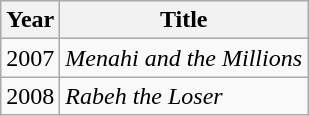<table class="wikitable sortable">
<tr>
<th>Year</th>
<th>Title</th>
</tr>
<tr>
<td>2007</td>
<td><em>Menahi and the Millions</em></td>
</tr>
<tr>
<td>2008</td>
<td><em>Rabeh the Loser</em></td>
</tr>
</table>
